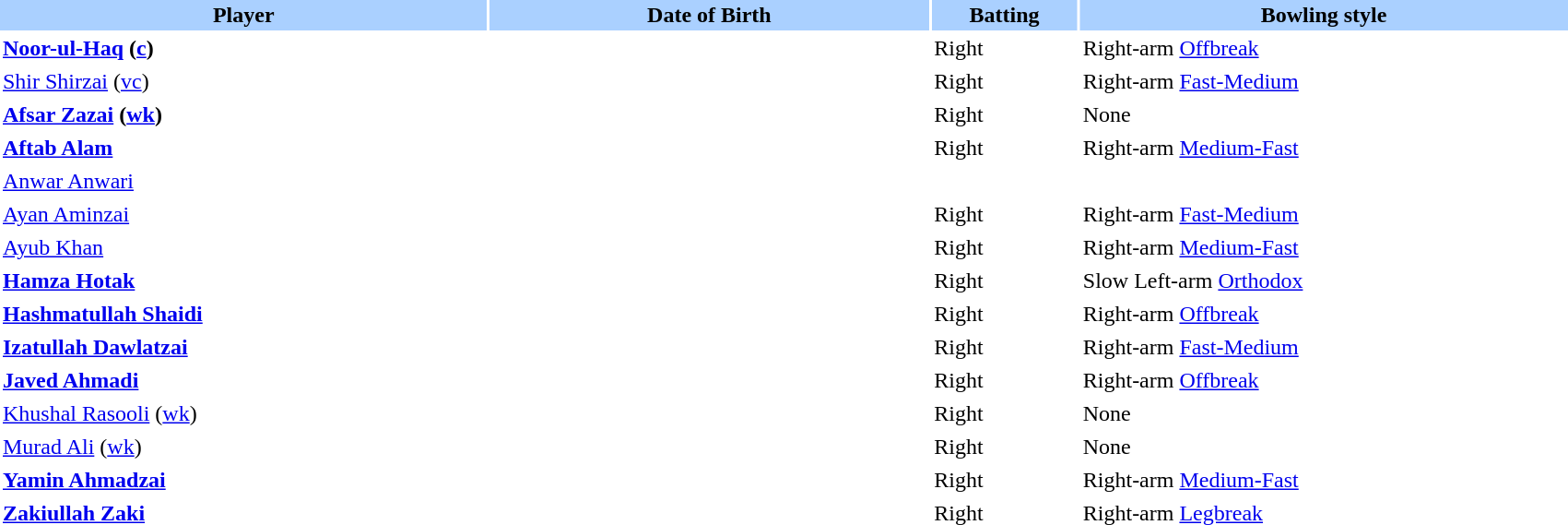<table border="0" cellspacing="2" cellpadding="2" width="90%">
<tr bgcolor=AAD0FF>
<th width=20%>Player</th>
<th width=18%>Date of Birth</th>
<th width=6%>Batting</th>
<th width=20%>Bowling style</th>
</tr>
<tr>
<td><strong><a href='#'>Noor-ul-Haq</a> (<a href='#'>c</a>)</strong></td>
<td></td>
<td>Right</td>
<td>Right-arm <a href='#'>Offbreak</a></td>
</tr>
<tr>
<td><a href='#'>Shir Shirzai</a> (<a href='#'>vc</a>)</td>
<td></td>
<td>Right</td>
<td>Right-arm <a href='#'>Fast-Medium</a></td>
</tr>
<tr>
<td><strong><a href='#'>Afsar Zazai</a> (<a href='#'>wk</a>)</strong></td>
<td></td>
<td>Right</td>
<td>None</td>
</tr>
<tr>
<td><strong><a href='#'>Aftab Alam</a></strong></td>
<td></td>
<td>Right</td>
<td>Right-arm <a href='#'>Medium-Fast</a></td>
</tr>
<tr>
<td><a href='#'>Anwar Anwari</a></td>
<td></td>
<td></td>
</tr>
<tr>
<td><a href='#'>Ayan Aminzai</a></td>
<td></td>
<td>Right</td>
<td>Right-arm <a href='#'>Fast-Medium</a></td>
</tr>
<tr>
<td><a href='#'>Ayub Khan</a></td>
<td></td>
<td>Right</td>
<td>Right-arm <a href='#'>Medium-Fast</a></td>
</tr>
<tr>
<td><strong><a href='#'>Hamza Hotak</a></strong></td>
<td></td>
<td>Right</td>
<td>Slow Left-arm <a href='#'>Orthodox</a></td>
</tr>
<tr>
<td><strong><a href='#'>Hashmatullah Shaidi</a></strong></td>
<td></td>
<td>Right</td>
<td>Right-arm <a href='#'>Offbreak</a></td>
</tr>
<tr>
<td><strong><a href='#'>Izatullah Dawlatzai</a></strong></td>
<td></td>
<td>Right</td>
<td>Right-arm <a href='#'>Fast-Medium</a></td>
</tr>
<tr>
<td><strong><a href='#'>Javed Ahmadi</a></strong></td>
<td></td>
<td>Right</td>
<td>Right-arm <a href='#'>Offbreak</a></td>
</tr>
<tr>
<td><a href='#'>Khushal Rasooli</a> (<a href='#'>wk</a>)</td>
<td></td>
<td>Right</td>
<td>None</td>
</tr>
<tr>
<td><a href='#'>Murad Ali</a> (<a href='#'>wk</a>)</td>
<td></td>
<td>Right</td>
<td>None</td>
</tr>
<tr>
<td><strong><a href='#'>Yamin Ahmadzai</a></strong></td>
<td></td>
<td>Right</td>
<td>Right-arm <a href='#'>Medium-Fast</a></td>
</tr>
<tr>
<td><strong><a href='#'>Zakiullah Zaki</a></strong></td>
<td></td>
<td>Right</td>
<td>Right-arm <a href='#'>Legbreak</a></td>
</tr>
</table>
